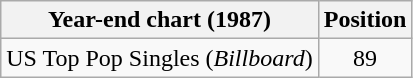<table class="wikitable">
<tr>
<th>Year-end chart (1987)</th>
<th>Position</th>
</tr>
<tr>
<td>US Top Pop Singles (<em>Billboard</em>)</td>
<td style="text-align:center;">89</td>
</tr>
</table>
